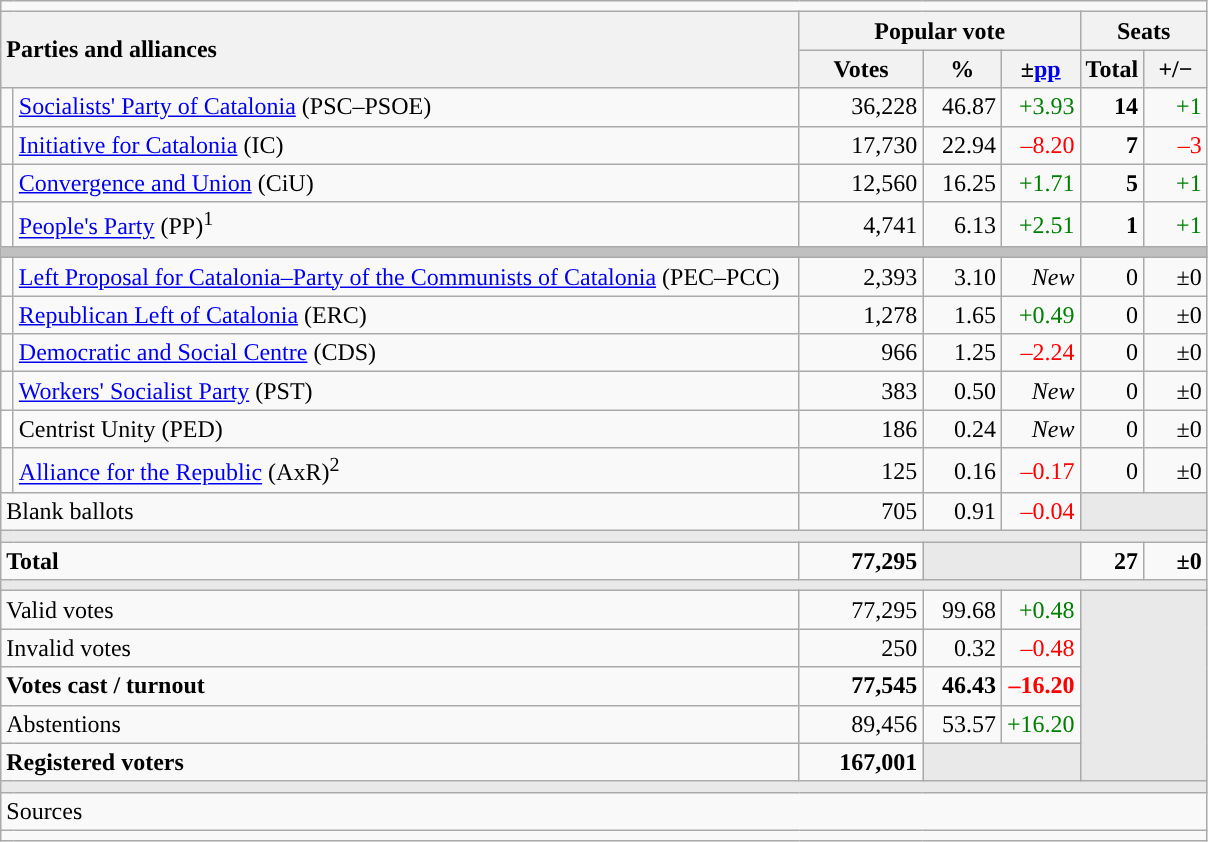<table class="wikitable" style="text-align:right;">
<tr>
<td colspan="7"></td>
</tr>
<tr>
<th style="text-align:left;" rowspan="2" colspan="2" width="525">Parties and alliances</th>
<th colspan="3">Popular vote</th>
<th colspan="2">Seats</th>
</tr>
<tr>
<th width="75">Votes</th>
<th width="45">%</th>
<th width="45">±<a href='#'>pp</a></th>
<th width="35">Total</th>
<th width="35">+/−</th>
</tr>
<tr>
<td width="1" style="color:inherit;background:"></td>
<td align="left"><a href='#'>Socialists' Party of Catalonia</a> (PSC–PSOE)</td>
<td>36,228</td>
<td>46.87</td>
<td style="color:green;">+3.93</td>
<td><strong>14</strong></td>
<td style="color:green;">+1</td>
</tr>
<tr>
<td style="color:inherit;background:"></td>
<td align="left"><a href='#'>Initiative for Catalonia</a> (IC)</td>
<td>17,730</td>
<td>22.94</td>
<td style="color:red;">–8.20</td>
<td><strong>7</strong></td>
<td style="color:red;">–3</td>
</tr>
<tr>
<td style="color:inherit;background:"></td>
<td align="left"><a href='#'>Convergence and Union</a> (CiU)</td>
<td>12,560</td>
<td>16.25</td>
<td style="color:green;">+1.71</td>
<td><strong>5</strong></td>
<td style="color:green;">+1</td>
</tr>
<tr>
<td style="color:inherit;background:"></td>
<td align="left"><a href='#'>People's Party</a> (PP)<sup>1</sup></td>
<td>4,741</td>
<td>6.13</td>
<td style="color:green;">+2.51</td>
<td><strong>1</strong></td>
<td style="color:green;">+1</td>
</tr>
<tr>
<td colspan="7" style="color:inherit;background:#C0C0C0"></td>
</tr>
<tr>
<td style="color:inherit;background:"></td>
<td align="left"><a href='#'>Left Proposal for Catalonia–Party of the Communists of Catalonia</a> (PEC–PCC)</td>
<td>2,393</td>
<td>3.10</td>
<td><em>New</em></td>
<td>0</td>
<td>±0</td>
</tr>
<tr>
<td style="color:inherit;background:"></td>
<td align="left"><a href='#'>Republican Left of Catalonia</a> (ERC)</td>
<td>1,278</td>
<td>1.65</td>
<td style="color:green;">+0.49</td>
<td>0</td>
<td>±0</td>
</tr>
<tr>
<td style="color:inherit;background:"></td>
<td align="left"><a href='#'>Democratic and Social Centre</a> (CDS)</td>
<td>966</td>
<td>1.25</td>
<td style="color:red;">–2.24</td>
<td>0</td>
<td>±0</td>
</tr>
<tr>
<td style="color:inherit;background:"></td>
<td align="left"><a href='#'>Workers' Socialist Party</a> (PST)</td>
<td>383</td>
<td>0.50</td>
<td><em>New</em></td>
<td>0</td>
<td>±0</td>
</tr>
<tr>
<td bgcolor="white"></td>
<td align="left">Centrist Unity (PED)</td>
<td>186</td>
<td>0.24</td>
<td><em>New</em></td>
<td>0</td>
<td>±0</td>
</tr>
<tr>
<td style="color:inherit;background:"></td>
<td align="left"><a href='#'>Alliance for the Republic</a> (AxR)<sup>2</sup></td>
<td>125</td>
<td>0.16</td>
<td style="color:red;">–0.17</td>
<td>0</td>
<td>±0</td>
</tr>
<tr>
<td align="left" colspan="2">Blank ballots</td>
<td>705</td>
<td>0.91</td>
<td style="color:red;">–0.04</td>
<td style="color:inherit;background:#E9E9E9" colspan="2"></td>
</tr>
<tr>
<td colspan="7" style="color:inherit;background:#E9E9E9"></td>
</tr>
<tr style="font-weight:bold;">
<td align="left" colspan="2">Total</td>
<td>77,295</td>
<td bgcolor="#E9E9E9" colspan="2"></td>
<td>27</td>
<td>±0</td>
</tr>
<tr>
<td colspan="7" style="color:inherit;background:#E9E9E9"></td>
</tr>
<tr>
<td align="left" colspan="2">Valid votes</td>
<td>77,295</td>
<td>99.68</td>
<td style="color:green;">+0.48</td>
<td bgcolor="#E9E9E9" colspan="2" rowspan="5"></td>
</tr>
<tr>
<td align="left" colspan="2">Invalid votes</td>
<td>250</td>
<td>0.32</td>
<td style="color:red;">–0.48</td>
</tr>
<tr style="font-weight:bold;">
<td align="left" colspan="2">Votes cast / turnout</td>
<td>77,545</td>
<td>46.43</td>
<td style="color:red;">–16.20</td>
</tr>
<tr>
<td align="left" colspan="2">Abstentions</td>
<td>89,456</td>
<td>53.57</td>
<td style="color:green;">+16.20</td>
</tr>
<tr style="font-weight:bold;">
<td align="left" colspan="2">Registered voters</td>
<td>167,001</td>
<td bgcolor="#E9E9E9" colspan="2"></td>
</tr>
<tr>
<td colspan="7" style="color:inherit;background:#E9E9E9"></td>
</tr>
<tr>
<td align="left" colspan="7">Sources</td>
</tr>
<tr>
<td colspan="7" style="text-align:left; max-width:790px;"></td>
</tr>
</table>
